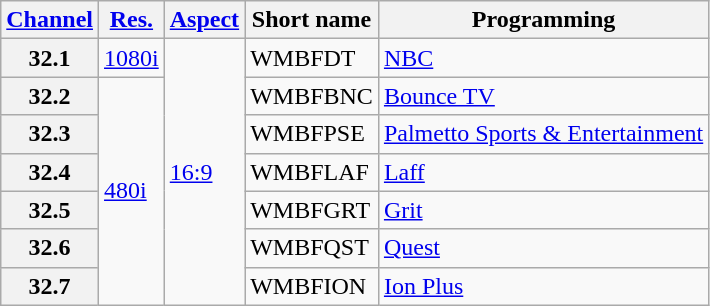<table class="wikitable">
<tr>
<th scope = "col"><a href='#'>Channel</a></th>
<th scope = "col"><a href='#'>Res.</a></th>
<th scope = "col"><a href='#'>Aspect</a></th>
<th scope = "col">Short name</th>
<th scope = "col">Programming</th>
</tr>
<tr>
<th scope = "row">32.1</th>
<td><a href='#'>1080i</a></td>
<td rowspan="7"><a href='#'>16:9</a></td>
<td>WMBFDT</td>
<td><a href='#'>NBC</a></td>
</tr>
<tr>
<th scope = "row">32.2</th>
<td rowspan="6"><a href='#'>480i</a></td>
<td>WMBFBNC</td>
<td><a href='#'>Bounce TV</a></td>
</tr>
<tr>
<th scope = "row">32.3</th>
<td>WMBFPSE</td>
<td><a href='#'>Palmetto Sports & Entertainment</a></td>
</tr>
<tr>
<th scope = "row">32.4</th>
<td>WMBFLAF</td>
<td><a href='#'>Laff</a></td>
</tr>
<tr>
<th scope = "row">32.5</th>
<td>WMBFGRT</td>
<td><a href='#'>Grit</a></td>
</tr>
<tr>
<th scope = "row">32.6</th>
<td>WMBFQST</td>
<td><a href='#'>Quest</a></td>
</tr>
<tr>
<th scope = "row">32.7</th>
<td>WMBFION</td>
<td><a href='#'>Ion Plus</a></td>
</tr>
</table>
